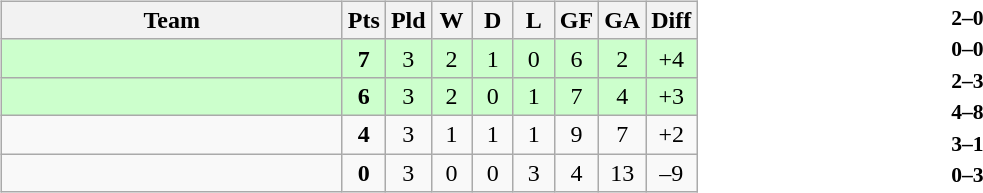<table>
<tr>
<td width="60%"><br><table class="wikitable" style="text-align: center;">
<tr>
<th width=220>Team</th>
<th width=20>Pts</th>
<th width=20>Pld</th>
<th width=20>W</th>
<th width=20>D</th>
<th width=20>L</th>
<th width=20>GF</th>
<th width=20>GA</th>
<th width=20>Diff</th>
</tr>
<tr bgcolor=ccffcc>
<td align="left"></td>
<td><strong>7</strong></td>
<td>3</td>
<td>2</td>
<td>1</td>
<td>0</td>
<td>6</td>
<td>2</td>
<td>+4</td>
</tr>
<tr bgcolor=ccffcc>
<td align="left"></td>
<td><strong>6</strong></td>
<td>3</td>
<td>2</td>
<td>0</td>
<td>1</td>
<td>7</td>
<td>4</td>
<td>+3</td>
</tr>
<tr>
<td align="left"></td>
<td><strong>4</strong></td>
<td>3</td>
<td>1</td>
<td>1</td>
<td>1</td>
<td>9</td>
<td>7</td>
<td>+2</td>
</tr>
<tr>
<td align="left"></td>
<td><strong>0</strong></td>
<td>3</td>
<td>0</td>
<td>0</td>
<td>3</td>
<td>4</td>
<td>13</td>
<td>–9</td>
</tr>
</table>
</td>
<td><br><table style="font-size:90%; margin: 0 auto;">
<tr>
<td align="right"><strong></strong></td>
<td align="center"><strong>2–0</strong></td>
<td><strong></strong></td>
</tr>
<tr>
<td align="right"><strong></strong></td>
<td align="center"><strong>0–0</strong></td>
<td><strong></strong></td>
</tr>
<tr>
<td align="right"><strong></strong></td>
<td align="center"><strong>2–3</strong></td>
<td><strong></strong></td>
</tr>
<tr>
<td align="right"><strong></strong></td>
<td align="center"><strong>4–8</strong></td>
<td><strong></strong></td>
</tr>
<tr>
<td align="right"><strong></strong></td>
<td align="center"><strong>3–1</strong></td>
<td><strong></strong></td>
</tr>
<tr>
<td align="right"><strong></strong></td>
<td align="center"><strong>0–3</strong></td>
<td><strong></strong></td>
</tr>
</table>
</td>
</tr>
</table>
